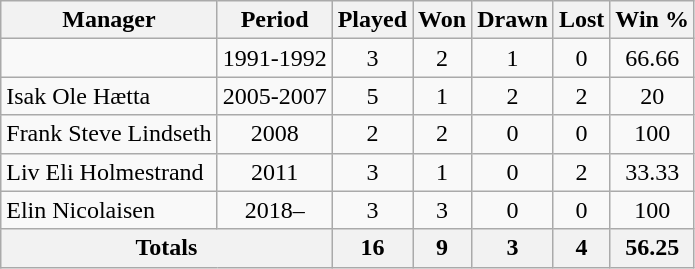<table class="wikitable sortable" style="text-align:center;">
<tr>
<th>Manager</th>
<th>Period</th>
<th>Played</th>
<th>Won</th>
<th>Drawn</th>
<th>Lost</th>
<th>Win %</th>
</tr>
<tr>
<td style="text-align: left;"></td>
<td>1991-1992</td>
<td>3</td>
<td>2</td>
<td>1</td>
<td>0</td>
<td>66.66</td>
</tr>
<tr>
<td style="text-align: left;"> Isak Ole Hætta</td>
<td>2005-2007</td>
<td>5</td>
<td>1</td>
<td>2</td>
<td>2</td>
<td>20</td>
</tr>
<tr>
<td style="text-align: left;"> Frank Steve Lindseth</td>
<td>2008</td>
<td>2</td>
<td>2</td>
<td>0</td>
<td>0</td>
<td>100</td>
</tr>
<tr>
<td style="text-align: left;"> Liv Eli Holmestrand</td>
<td>2011</td>
<td>3</td>
<td>1</td>
<td>0</td>
<td>2</td>
<td>33.33</td>
</tr>
<tr>
<td style="text-align: left;"> Elin Nicolaisen</td>
<td>2018–</td>
<td>3</td>
<td>3</td>
<td>0</td>
<td>0</td>
<td>100</td>
</tr>
<tr>
<th colspan="2">Totals</th>
<th>16</th>
<th>9</th>
<th>3</th>
<th>4</th>
<th>56.25</th>
</tr>
</table>
